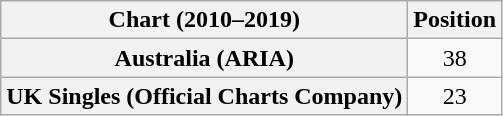<table class="wikitable sortable plainrowheaders" style="text-align:center">
<tr>
<th scope="col">Chart (2010–2019)</th>
<th scope="col">Position</th>
</tr>
<tr>
<th scope="row">Australia (ARIA)</th>
<td>38</td>
</tr>
<tr>
<th scope="row">UK Singles (Official Charts Company)</th>
<td>23</td>
</tr>
</table>
